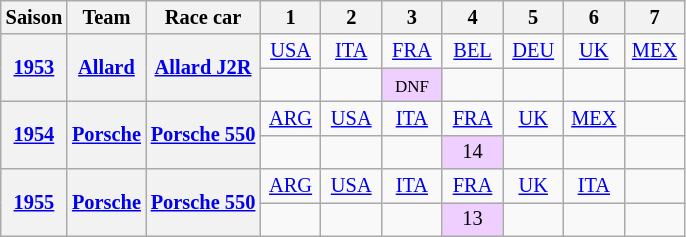<table class="wikitable" style="text-align:center; font-size:85%;">
<tr class="background color5">
<th>Saison</th>
<th>Team</th>
<th>Race car</th>
<th style="width:2.5em">1</th>
<th style="width:2.5em">2</th>
<th style="width:2.5em">3</th>
<th style="width:2.5em">4</th>
<th style="width:2.5em">5</th>
<th style="width:2.5em">6</th>
<th style="width:2.5em">7</th>
</tr>
<tr>
<th rowspan="2"><a href='#'>1953</a></th>
<th rowspan="2"><a href='#'>Allard</a></th>
<th rowspan="2"><a href='#'>Allard J2R</a></th>
<td><a href='#'>USA</a></td>
<td><a href='#'>ITA</a></td>
<td><a href='#'>FRA</a></td>
<td><a href='#'>BEL</a></td>
<td><a href='#'>DEU</a></td>
<td><a href='#'>UK</a></td>
<td><a href='#'>MEX</a></td>
</tr>
<tr>
<td></td>
<td></td>
<td style="background:#EFCFFF;"><small>DNF</small></td>
<td></td>
<td></td>
<td></td>
<td></td>
</tr>
<tr>
<th rowspan="2"><a href='#'>1954</a></th>
<th rowspan="2"><a href='#'>Porsche</a></th>
<th rowspan="2"><a href='#'>Porsche 550</a></th>
<td><a href='#'>ARG</a></td>
<td><a href='#'>USA</a></td>
<td><a href='#'>ITA</a></td>
<td><a href='#'>FRA</a></td>
<td><a href='#'>UK</a></td>
<td><a href='#'>MEX</a></td>
<td></td>
</tr>
<tr>
<td></td>
<td></td>
<td></td>
<td style="background:#EFCFFF;">14</td>
<td></td>
<td></td>
<td></td>
</tr>
<tr>
<th rowspan="2"><a href='#'>1955</a></th>
<th rowspan="2"><a href='#'>Porsche</a></th>
<th rowspan="2"><a href='#'>Porsche 550</a></th>
<td><a href='#'>ARG</a></td>
<td><a href='#'>USA</a></td>
<td><a href='#'>ITA</a></td>
<td><a href='#'>FRA</a></td>
<td><a href='#'>UK</a></td>
<td><a href='#'>ITA</a></td>
<td></td>
</tr>
<tr>
<td></td>
<td></td>
<td></td>
<td style="background:#EFCFFF;">13</td>
<td></td>
<td></td>
<td></td>
</tr>
</table>
